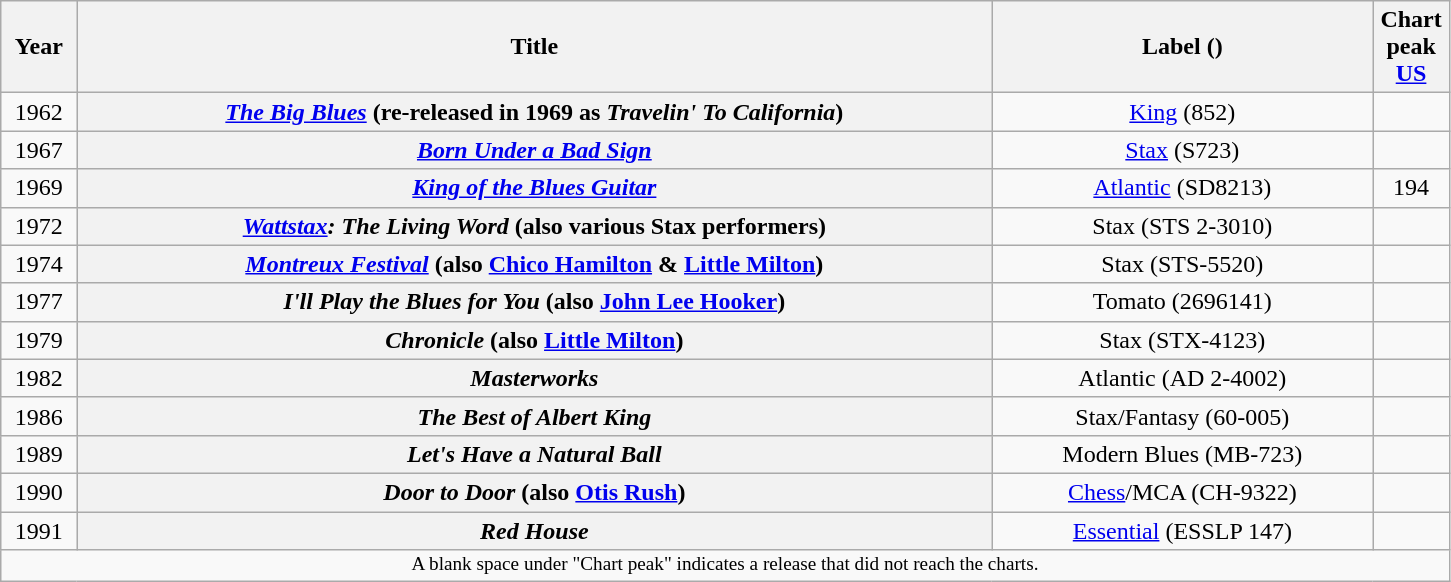<table class="wikitable plainrowheaders" style="text-align:center;">
<tr>
<th scope="col" width=5%>Year</th>
<th scope="col" width=60%>Title</th>
<th scope="col" width=25%>Label ()</th>
<th scope="col" width=5%>Chart<br>peak<br><a href='#'>US</a></th>
</tr>
<tr>
<td>1962</td>
<th scope="row"><em><a href='#'>The Big Blues</a></em> (re-released in 1969 as <em>Travelin' To California</em>)</th>
<td><a href='#'>King</a> (852)</td>
<td></td>
</tr>
<tr>
<td>1967</td>
<th scope="row"><em><a href='#'>Born Under a Bad Sign</a></em></th>
<td><a href='#'>Stax</a> (S723)</td>
<td></td>
</tr>
<tr>
<td>1969</td>
<th scope="row"><em><a href='#'>King of the Blues Guitar</a></em></th>
<td><a href='#'>Atlantic</a> (SD8213)</td>
<td>194</td>
</tr>
<tr>
<td>1972</td>
<th scope="row"><em><a href='#'>Wattstax</a>: The Living Word</em> (also various Stax performers)</th>
<td>Stax (STS 2-3010)</td>
<td></td>
</tr>
<tr>
<td>1974</td>
<th scope="row"><em><a href='#'>Montreux Festival</a></em> (also <a href='#'>Chico Hamilton</a> & <a href='#'>Little Milton</a>)</th>
<td>Stax (STS-5520)</td>
<td></td>
</tr>
<tr>
<td>1977</td>
<th scope="row"><em>I'll Play the Blues for You</em> (also <a href='#'>John Lee Hooker</a>)</th>
<td>Tomato (2696141)</td>
<td></td>
</tr>
<tr>
<td>1979</td>
<th scope="row"><em>Chronicle</em> (also <a href='#'>Little Milton</a>)</th>
<td>Stax (STX-4123)</td>
<td></td>
</tr>
<tr>
<td>1982</td>
<th scope="row"><em>Masterworks</em></th>
<td>Atlantic (AD 2-4002)</td>
<td></td>
</tr>
<tr>
<td>1986</td>
<th scope="row"><em>The Best of Albert King</em></th>
<td>Stax/Fantasy (60-005)</td>
<td></td>
</tr>
<tr>
<td>1989</td>
<th scope="row"><em>Let's Have a Natural Ball</em></th>
<td>Modern Blues (MB-723)</td>
<td></td>
</tr>
<tr>
<td>1990</td>
<th scope="row"><em>Door to Door</em> (also <a href='#'>Otis Rush</a>)</th>
<td><a href='#'>Chess</a>/MCA (CH-9322)</td>
<td></td>
</tr>
<tr>
<td>1991</td>
<th scope="row"><em>Red House</em></th>
<td><a href='#'>Essential</a> (ESSLP 147)</td>
<td></td>
</tr>
<tr>
<td colspan="5" style="font-size: 80%">A blank space under "Chart peak" indicates a release that did not reach the charts.</td>
</tr>
</table>
